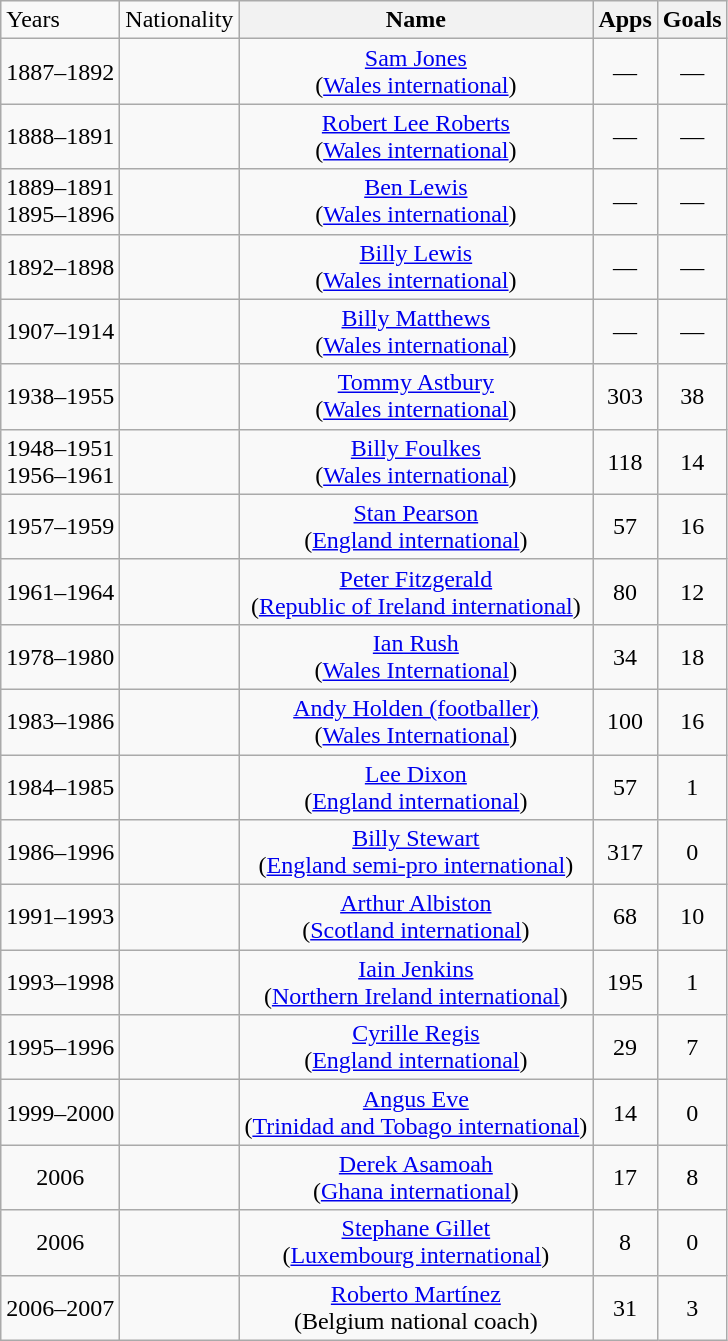<table class="wikitable">
<tr>
<td>Years</td>
<td>Nationality</td>
<th>Name</th>
<th>Apps</th>
<th>Goals</th>
</tr>
<tr>
<td>1887–1892</td>
<td align=center></td>
<td align=center><a href='#'>Sam Jones</a> <br>(<a href='#'>Wales international</a>)</td>
<td align=center>—</td>
<td align=center>—</td>
</tr>
<tr>
<td>1888–1891</td>
<td align=center></td>
<td align=center><a href='#'>Robert Lee Roberts</a> <br>(<a href='#'>Wales international</a>)</td>
<td align=center>—</td>
<td align=center>—</td>
</tr>
<tr>
<td>1889–1891<br>1895–1896</td>
<td align=center></td>
<td align=center><a href='#'>Ben Lewis</a><br>(<a href='#'>Wales international</a>)</td>
<td align=center>—</td>
<td align=center>—</td>
</tr>
<tr>
<td>1892–1898</td>
<td align=center></td>
<td align=center><a href='#'>Billy Lewis</a> <br>(<a href='#'>Wales international</a>)</td>
<td align=center>—</td>
<td align=center>—</td>
</tr>
<tr>
<td>1907–1914</td>
<td align=center></td>
<td align=center><a href='#'>Billy Matthews</a> <br>(<a href='#'>Wales international</a>)</td>
<td align=center>—</td>
<td align=center>—</td>
</tr>
<tr>
<td>1938–1955</td>
<td align=center></td>
<td align=center><a href='#'>Tommy Astbury</a><br>(<a href='#'>Wales international</a>)</td>
<td align=center>303</td>
<td align=center>38</td>
</tr>
<tr>
<td>1948–1951 <br>1956–1961</td>
<td align=center></td>
<td align=center><a href='#'>Billy Foulkes</a><br> (<a href='#'>Wales international</a>)</td>
<td align=center>118</td>
<td align=center>14</td>
</tr>
<tr>
<td>1957–1959</td>
<td align=center></td>
<td align=center><a href='#'>Stan Pearson</a><br> (<a href='#'>England international</a>)</td>
<td align=center>57</td>
<td align=center>16</td>
</tr>
<tr>
<td>1961–1964</td>
<td align=center></td>
<td align=center><a href='#'>Peter Fitzgerald</a> <br> (<a href='#'>Republic of Ireland international</a>)</td>
<td align=center>80</td>
<td align=center>12</td>
</tr>
<tr>
<td>1978–1980</td>
<td align=center></td>
<td align=center><a href='#'>Ian Rush</a><br>(<a href='#'>Wales International</a>)</td>
<td align=center>34</td>
<td align=center>18</td>
</tr>
<tr>
<td>1983–1986</td>
<td align=center></td>
<td align=center><a href='#'>Andy Holden (footballer)</a><br>(<a href='#'>Wales International</a>)</td>
<td align=center>100</td>
<td align=center>16</td>
</tr>
<tr>
<td>1984–1985</td>
<td align=center></td>
<td align=center><a href='#'>Lee Dixon</a><br>(<a href='#'>England international</a>)</td>
<td align=center>57</td>
<td align=center>1</td>
</tr>
<tr>
<td>1986–1996</td>
<td align=center></td>
<td align=center><a href='#'>Billy Stewart</a><br> (<a href='#'>England semi-pro international</a>)</td>
<td align=center>317</td>
<td align=center>0</td>
</tr>
<tr>
<td>1991–1993</td>
<td align=center></td>
<td align=center><a href='#'>Arthur Albiston</a><br> (<a href='#'>Scotland international</a>)</td>
<td align=center>68</td>
<td align=center>10</td>
</tr>
<tr>
<td>1993–1998</td>
<td align=center></td>
<td align=center><a href='#'>Iain Jenkins</a><br> (<a href='#'>Northern Ireland international</a>)</td>
<td align=center>195</td>
<td align=center>1</td>
</tr>
<tr>
<td>1995–1996</td>
<td align=center></td>
<td align=center><a href='#'>Cyrille Regis</a> <br>(<a href='#'>England international</a>)</td>
<td align=center>29</td>
<td align=center>7</td>
</tr>
<tr>
<td>1999–2000</td>
<td align=center></td>
<td align=center><a href='#'>Angus Eve</a><br> (<a href='#'>Trinidad and Tobago international</a>)</td>
<td align=center>14</td>
<td align=center>0</td>
</tr>
<tr>
<td align=center>2006</td>
<td align=center></td>
<td align=center><a href='#'>Derek Asamoah</a><br>(<a href='#'>Ghana international</a>)</td>
<td align=center>17</td>
<td align=center>8</td>
</tr>
<tr>
<td align=center>2006</td>
<td align=center></td>
<td align=center><a href='#'>Stephane Gillet</a><br>(<a href='#'>Luxembourg international</a>)</td>
<td align=center>8</td>
<td align=center>0</td>
</tr>
<tr>
<td align=center>2006–2007</td>
<td align=center></td>
<td align=center><a href='#'>Roberto Martínez</a> <br>(Belgium national coach)</td>
<td align=center>31</td>
<td align=center>3</td>
</tr>
</table>
